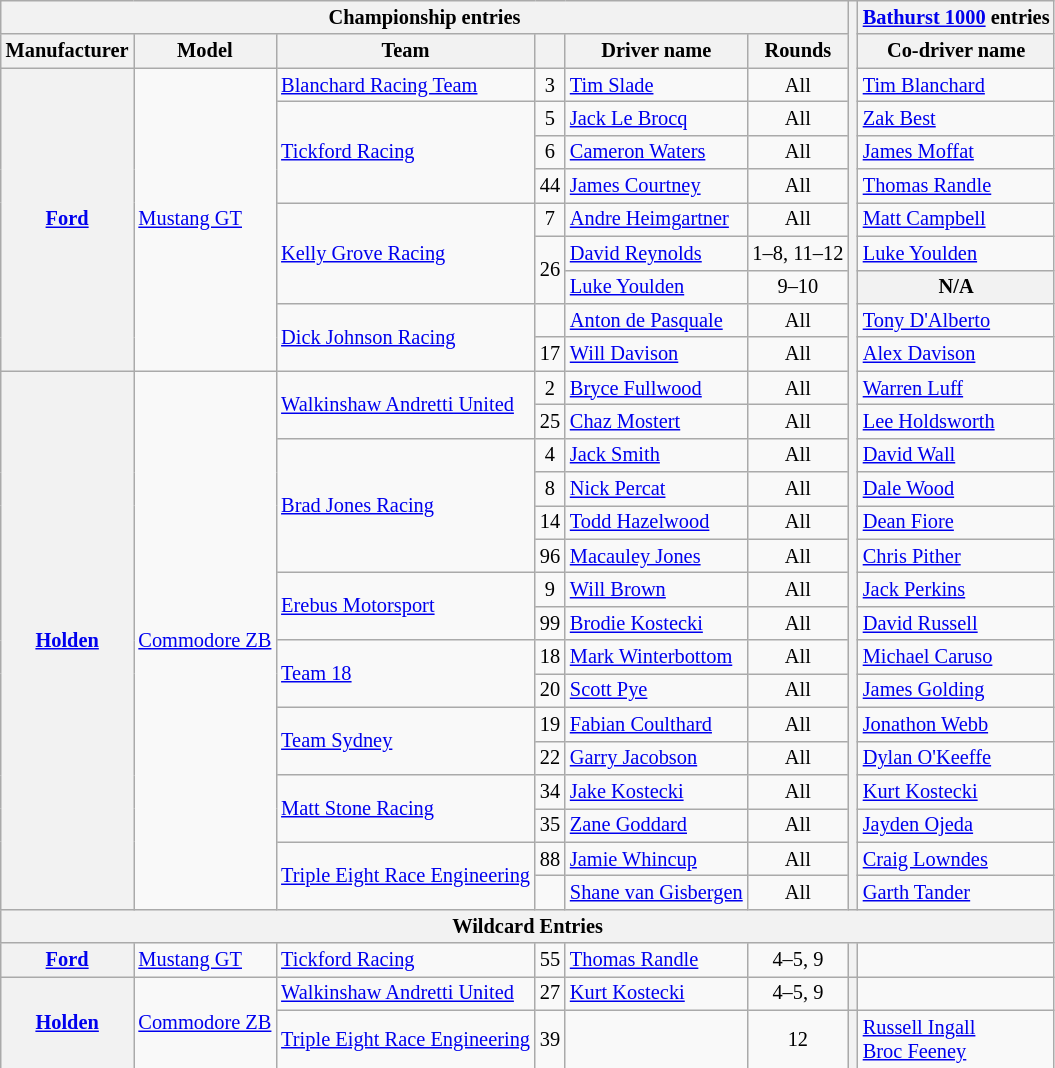<table class="wikitable" style="font-size: 85%">
<tr>
<th colspan="6">Championship entries</th>
<th rowspan="27"></th>
<th nowrap><a href='#'>Bathurst 1000</a> entries</th>
</tr>
<tr>
<th nowrap>Manufacturer</th>
<th>Model</th>
<th>Team</th>
<th></th>
<th>Driver name</th>
<th>Rounds</th>
<th>Co-driver name</th>
</tr>
<tr>
<th rowspan="9"><a href='#'>Ford</a></th>
<td rowspan="9"><a href='#'>Mustang GT</a></td>
<td><a href='#'>Blanchard Racing Team</a></td>
<td align="center" id="3">3</td>
<td> <a href='#'>Tim Slade</a></td>
<td align="center">All</td>
<td> <a href='#'>Tim Blanchard</a></td>
</tr>
<tr>
<td rowspan="3"><a href='#'>Tickford Racing</a></td>
<td align="center" id="5">5</td>
<td> <a href='#'>Jack Le Brocq</a></td>
<td align="center">All</td>
<td> <a href='#'>Zak Best</a></td>
</tr>
<tr>
<td align="center" id="6">6</td>
<td> <a href='#'>Cameron Waters</a></td>
<td align="center">All</td>
<td> <a href='#'>James Moffat</a></td>
</tr>
<tr>
<td align="center" id="44">44</td>
<td> <a href='#'>James Courtney</a></td>
<td align="center">All</td>
<td> <a href='#'>Thomas Randle</a></td>
</tr>
<tr>
<td rowspan="3"><a href='#'>Kelly Grove Racing</a></td>
<td align="center" id="7">7</td>
<td> <a href='#'>Andre Heimgartner</a></td>
<td align="center">All</td>
<td nowrap> <a href='#'>Matt Campbell</a></td>
</tr>
<tr>
<td rowspan="2" align="center" id="26">26</td>
<td> <a href='#'>David Reynolds</a></td>
<td align="center">1–8, 11–12</td>
<td nowrap> <a href='#'>Luke Youlden</a></td>
</tr>
<tr>
<td> <a href='#'>Luke Youlden</a></td>
<td align="center">9–10</td>
<th>N/A</th>
</tr>
<tr>
<td rowspan="2"><a href='#'>Dick Johnson Racing</a></td>
<td align="center" id="11"></td>
<td> <a href='#'>Anton de Pasquale</a></td>
<td align="center">All</td>
<td> <a href='#'>Tony D'Alberto</a></td>
</tr>
<tr>
<td align="center" id="17">17</td>
<td> <a href='#'>Will Davison</a></td>
<td align="center">All</td>
<td> <a href='#'>Alex Davison</a></td>
</tr>
<tr>
<th rowspan="16"><a href='#'>Holden</a></th>
<td rowspan="16"><a href='#'>Commodore ZB</a></td>
<td rowspan="2" nowrap><a href='#'>Walkinshaw Andretti United</a></td>
<td align="center" id="2">2</td>
<td> <a href='#'>Bryce Fullwood</a></td>
<td align="center">All</td>
<td nowrap> <a href='#'>Warren Luff</a></td>
</tr>
<tr>
<td align="center" id="25">25</td>
<td> <a href='#'>Chaz Mostert</a></td>
<td align="center">All</td>
<td nowrap> <a href='#'>Lee Holdsworth</a></td>
</tr>
<tr>
<td rowspan="4"><a href='#'>Brad Jones Racing</a></td>
<td align="center" id="4">4</td>
<td> <a href='#'>Jack Smith</a></td>
<td align="center">All</td>
<td nowrap> <a href='#'>David Wall</a></td>
</tr>
<tr>
<td align="center" id="8">8</td>
<td> <a href='#'>Nick Percat</a></td>
<td align="center">All</td>
<td nowrap> <a href='#'>Dale Wood</a></td>
</tr>
<tr>
<td align="center" id="14">14</td>
<td> <a href='#'>Todd Hazelwood</a></td>
<td align="center">All</td>
<td nowrap> <a href='#'>Dean Fiore</a></td>
</tr>
<tr>
<td align="center" id="96">96</td>
<td> <a href='#'>Macauley Jones</a></td>
<td align="center">All</td>
<td nowrap> <a href='#'>Chris Pither</a></td>
</tr>
<tr>
<td rowspan="2"><a href='#'>Erebus Motorsport</a></td>
<td align="center" id="9">9</td>
<td> <a href='#'>Will Brown</a></td>
<td align="center">All</td>
<td nowrap> <a href='#'>Jack Perkins</a></td>
</tr>
<tr>
<td align="center" id="99">99</td>
<td> <a href='#'>Brodie Kostecki</a></td>
<td align="center">All</td>
<td nowrap> <a href='#'>David Russell</a></td>
</tr>
<tr>
<td rowspan="2" nowrap><a href='#'>Team 18</a></td>
<td align="center" id="18">18</td>
<td> <a href='#'>Mark Winterbottom</a></td>
<td align="center">All</td>
<td> <a href='#'>Michael Caruso</a></td>
</tr>
<tr>
<td align="center" id="20">20</td>
<td> <a href='#'>Scott Pye</a></td>
<td align="center">All</td>
<td> <a href='#'>James Golding</a></td>
</tr>
<tr>
<td rowspan="2" nowrap><a href='#'>Team Sydney</a></td>
<td align="center" id="19">19</td>
<td> <a href='#'>Fabian Coulthard</a></td>
<td align="center">All</td>
<td nowrap> <a href='#'>Jonathon Webb</a></td>
</tr>
<tr>
<td align="center" id="22">22</td>
<td nowrap> <a href='#'>Garry Jacobson</a></td>
<td align="center">All</td>
<td nowrap> <a href='#'>Dylan O'Keeffe</a></td>
</tr>
<tr>
<td rowspan="2" nowrap><a href='#'>Matt Stone Racing</a></td>
<td align="center" id="34">34</td>
<td> <a href='#'>Jake Kostecki</a></td>
<td align="center">All</td>
<td nowrap> <a href='#'>Kurt Kostecki</a></td>
</tr>
<tr>
<td align="center" id="35">35</td>
<td nowrap> <a href='#'>Zane Goddard</a></td>
<td align="center">All</td>
<td nowrap> <a href='#'>Jayden Ojeda</a></td>
</tr>
<tr>
<td rowspan="2" nowrap><a href='#'>Triple Eight Race Engineering</a></td>
<td align="center" id="88">88</td>
<td> <a href='#'>Jamie Whincup</a></td>
<td align="center">All</td>
<td> <a href='#'>Craig Lowndes</a></td>
</tr>
<tr>
<td align="center" id="97"></td>
<td nowrap> <a href='#'>Shane van Gisbergen</a></td>
<td align="center">All</td>
<td> <a href='#'>Garth Tander</a></td>
</tr>
<tr>
<th colspan=10>Wildcard Entries</th>
</tr>
<tr>
<th><a href='#'>Ford</a></th>
<td><a href='#'>Mustang GT</a></td>
<td><a href='#'>Tickford Racing</a></td>
<td align="center" id="55">55</td>
<td> <a href='#'>Thomas Randle</a></td>
<td align="center">4–5, 9</td>
<th></th>
<td></td>
</tr>
<tr>
<th rowspan="2"><a href='#'>Holden</a></th>
<td rowspan="2"><a href='#'>Commodore ZB</a></td>
<td><a href='#'>Walkinshaw Andretti United</a></td>
<td align="center" id="27">27</td>
<td> <a href='#'>Kurt Kostecki</a></td>
<td align=center>4–5, 9</td>
<th></th>
<td></td>
</tr>
<tr>
<td><a href='#'>Triple Eight Race Engineering</a></td>
<td align="center" id="39">39</td>
<td></td>
<td align=center>12</td>
<th></th>
<td> <a href='#'>Russell Ingall</a><br> <a href='#'>Broc Feeney</a></td>
</tr>
</table>
